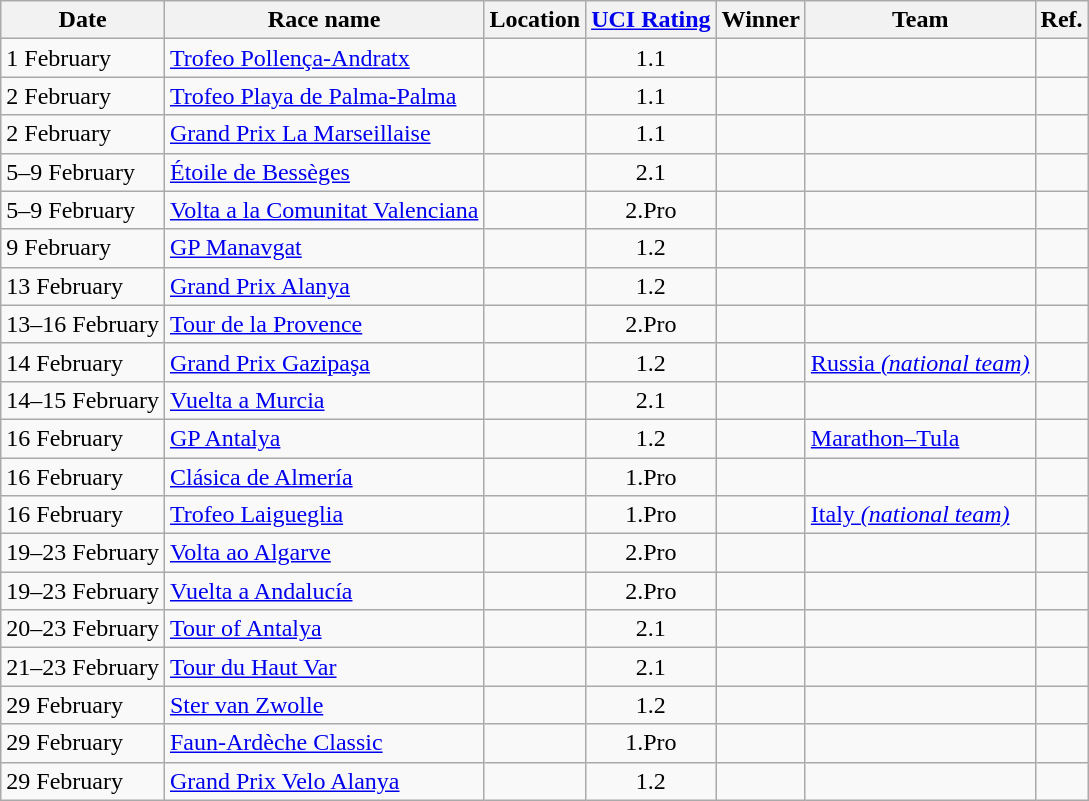<table class="wikitable sortable">
<tr>
<th>Date</th>
<th>Race name</th>
<th>Location</th>
<th><a href='#'>UCI Rating</a></th>
<th>Winner</th>
<th>Team</th>
<th>Ref.</th>
</tr>
<tr>
<td>1 February</td>
<td><a href='#'>Trofeo Pollença-Andratx</a></td>
<td></td>
<td align=center>1.1</td>
<td></td>
<td></td>
<td align=center></td>
</tr>
<tr>
<td>2 February</td>
<td><a href='#'>Trofeo Playa de Palma-Palma</a></td>
<td></td>
<td align=center>1.1</td>
<td></td>
<td></td>
<td align=center></td>
</tr>
<tr>
<td>2 February</td>
<td><a href='#'>Grand Prix La Marseillaise</a></td>
<td></td>
<td align=center>1.1</td>
<td></td>
<td></td>
<td align=center></td>
</tr>
<tr>
<td>5–9 February</td>
<td><a href='#'>Étoile de Bessèges</a></td>
<td></td>
<td align=center>2.1</td>
<td></td>
<td></td>
<td align=center></td>
</tr>
<tr>
<td>5–9 February</td>
<td><a href='#'>Volta a la Comunitat Valenciana</a></td>
<td></td>
<td align=center>2.Pro</td>
<td></td>
<td></td>
<td align=center></td>
</tr>
<tr>
<td>9 February</td>
<td><a href='#'>GP Manavgat</a></td>
<td></td>
<td align=center>1.2</td>
<td></td>
<td></td>
<td align=center></td>
</tr>
<tr>
<td>13 February</td>
<td><a href='#'>Grand Prix Alanya</a></td>
<td></td>
<td align=center>1.2</td>
<td></td>
<td></td>
<td align=center></td>
</tr>
<tr>
<td>13–16 February</td>
<td><a href='#'>Tour de la Provence</a></td>
<td></td>
<td align=center>2.Pro</td>
<td></td>
<td></td>
<td align=center></td>
</tr>
<tr>
<td>14 February</td>
<td><a href='#'>Grand Prix Gazipaşa</a></td>
<td></td>
<td align=center>1.2</td>
<td></td>
<td><a href='#'>Russia <em>(national team)</em></a></td>
<td align=center></td>
</tr>
<tr>
<td>14–15 February</td>
<td><a href='#'>Vuelta a Murcia</a></td>
<td></td>
<td align=center>2.1</td>
<td></td>
<td></td>
<td align=center></td>
</tr>
<tr>
<td>16 February</td>
<td><a href='#'>GP Antalya</a></td>
<td></td>
<td align=center>1.2</td>
<td></td>
<td><a href='#'>Marathon–Tula</a></td>
<td align=center></td>
</tr>
<tr>
<td>16 February</td>
<td><a href='#'>Clásica de Almería</a></td>
<td></td>
<td align=center>1.Pro</td>
<td></td>
<td></td>
<td align=center></td>
</tr>
<tr>
<td>16 February</td>
<td><a href='#'>Trofeo Laigueglia</a></td>
<td></td>
<td align=center>1.Pro</td>
<td></td>
<td><a href='#'>Italy <em>(national team)</em></a></td>
<td align=center></td>
</tr>
<tr>
<td>19–23 February</td>
<td><a href='#'>Volta ao Algarve</a></td>
<td></td>
<td align=center>2.Pro</td>
<td></td>
<td></td>
<td align=center></td>
</tr>
<tr>
<td>19–23 February</td>
<td><a href='#'>Vuelta a Andalucía</a></td>
<td></td>
<td align=center>2.Pro</td>
<td></td>
<td></td>
<td align=center></td>
</tr>
<tr>
<td>20–23 February</td>
<td><a href='#'>Tour of Antalya</a></td>
<td></td>
<td align=center>2.1</td>
<td></td>
<td></td>
<td align=center></td>
</tr>
<tr>
<td>21–23 February</td>
<td><a href='#'>Tour du Haut Var</a></td>
<td></td>
<td align=center>2.1</td>
<td></td>
<td></td>
<td align=center></td>
</tr>
<tr>
<td>29 February</td>
<td><a href='#'>Ster van Zwolle</a></td>
<td></td>
<td align=center>1.2</td>
<td></td>
<td></td>
<td align=center></td>
</tr>
<tr>
<td>29 February</td>
<td><a href='#'>Faun-Ardèche Classic</a></td>
<td></td>
<td align=center>1.Pro</td>
<td></td>
<td></td>
<td align=center></td>
</tr>
<tr>
<td>29 February</td>
<td><a href='#'>Grand Prix Velo Alanya</a></td>
<td></td>
<td align=center>1.2</td>
<td></td>
<td></td>
<td align=center></td>
</tr>
</table>
